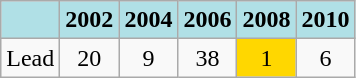<table class="wikitable" style="text-align: center">
<tr>
<th style="background: #b0e0e6"></th>
<th style="background: #b0e0e6">2002</th>
<th style="background: #b0e0e6">2004</th>
<th style="background: #b0e0e6">2006</th>
<th style="background: #b0e0e6">2008</th>
<th style="background: #b0e0e6">2010</th>
</tr>
<tr>
<td align="left">Lead</td>
<td>20</td>
<td>9</td>
<td>38</td>
<td style="background: gold">1</td>
<td>6</td>
</tr>
</table>
